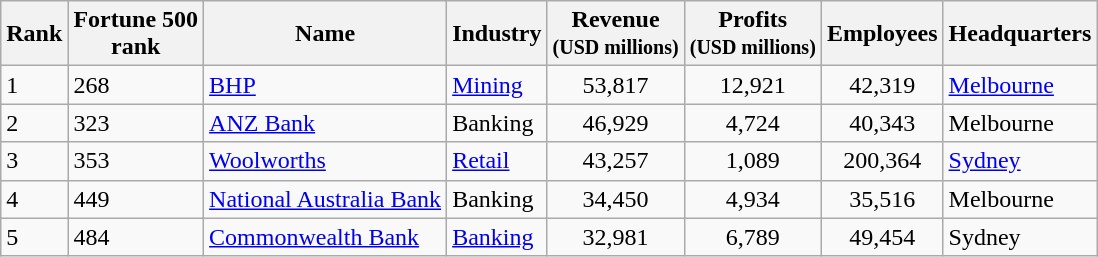<table class="wikitable sortable">
<tr>
<th>Rank</th>
<th>Fortune 500<br>rank</th>
<th>Name</th>
<th>Industry</th>
<th>Revenue<br><small>(USD millions)</small></th>
<th>Profits<br><small>(USD millions)</small></th>
<th>Employees</th>
<th>Headquarters</th>
</tr>
<tr>
<td>1</td>
<td>268</td>
<td><a href='#'>BHP</a></td>
<td><a href='#'>Mining</a></td>
<td style="text-align:center;">53,817</td>
<td style="text-align:center;">12,921</td>
<td style="text-align:center;">42,319</td>
<td><a href='#'>Melbourne</a></td>
</tr>
<tr>
<td>2</td>
<td>323</td>
<td><a href='#'>ANZ Bank</a></td>
<td>Banking</td>
<td style="text-align:center;">46,929</td>
<td style="text-align:center;">4,724</td>
<td style="text-align:center;">40,343</td>
<td>Melbourne</td>
</tr>
<tr>
<td>3</td>
<td>353</td>
<td><a href='#'>Woolworths</a></td>
<td><a href='#'>Retail</a></td>
<td style="text-align:center;">43,257</td>
<td style="text-align:center;">1,089</td>
<td style="text-align:center;">200,364</td>
<td><a href='#'>Sydney</a></td>
</tr>
<tr>
<td>4</td>
<td>449</td>
<td><a href='#'>National Australia Bank</a></td>
<td>Banking</td>
<td style="text-align:center;">34,450</td>
<td style="text-align:center;">4,934</td>
<td style="text-align:center;">35,516</td>
<td>Melbourne</td>
</tr>
<tr>
<td>5</td>
<td>484</td>
<td><a href='#'>Commonwealth Bank</a></td>
<td><a href='#'>Banking</a></td>
<td style="text-align:center;">32,981</td>
<td style="text-align:center;">6,789</td>
<td style="text-align:center;">49,454</td>
<td>Sydney</td>
</tr>
</table>
